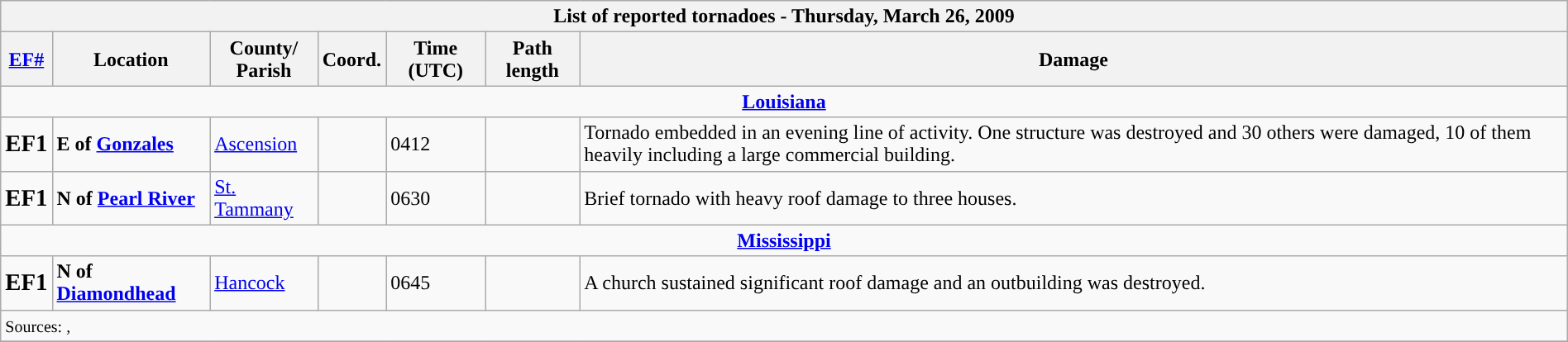<table class="wikitable collapsible" width="100%">
<tr>
<th colspan="7">List of reported tornadoes - Thursday, March 26, 2009</th>
</tr>
<tr>
<th><a href='#'>EF#</a></th>
<th>Location</th>
<th>County/<br>Parish</th>
<th>Coord.</th>
<th>Time (UTC)</th>
<th>Path length</th>
<th>Damage</th>
</tr>
<tr>
<td colspan="7" align=center><strong><a href='#'>Louisiana</a></strong></td>
</tr>
<tr>
<td><big><strong>EF1</strong></big></td>
<td><strong>E of <a href='#'>Gonzales</a></strong></td>
<td><a href='#'>Ascension</a></td>
<td></td>
<td>0412</td>
<td></td>
<td>Tornado embedded in an evening line of activity. One structure was destroyed and 30 others were damaged, 10 of them heavily including a large commercial building.</td>
</tr>
<tr>
<td><big><strong>EF1</strong></big></td>
<td><strong>N of <a href='#'>Pearl River</a></strong></td>
<td><a href='#'>St. Tammany</a></td>
<td></td>
<td>0630</td>
<td></td>
<td>Brief tornado with heavy roof damage to three houses.</td>
</tr>
<tr>
<td colspan="7" align=center><strong><a href='#'>Mississippi</a></strong></td>
</tr>
<tr>
<td><big><strong>EF1</strong></big></td>
<td><strong>N of <a href='#'>Diamondhead</a></strong></td>
<td><a href='#'>Hancock</a></td>
<td></td>
<td>0645</td>
<td></td>
<td>A church sustained significant roof damage and an outbuilding was destroyed.</td>
</tr>
<tr>
<td colspan="7"><small>Sources: , </small></td>
</tr>
<tr>
</tr>
</table>
